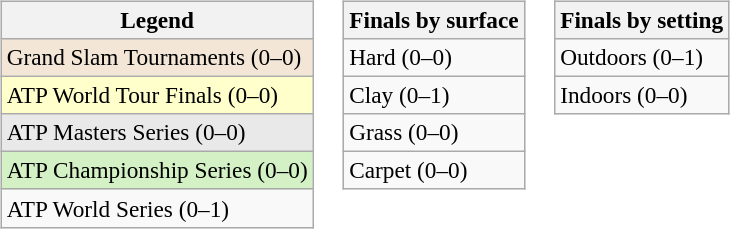<table>
<tr valign=top>
<td><br><table class=wikitable style=font-size:97%>
<tr>
<th>Legend</th>
</tr>
<tr style="background:#f3e6d7;">
<td>Grand Slam Tournaments (0–0)</td>
</tr>
<tr style="background:#ffc;">
<td>ATP World Tour Finals (0–0)</td>
</tr>
<tr style="background:#e9e9e9;">
<td>ATP Masters Series (0–0)</td>
</tr>
<tr style="background:#d4f1c5;">
<td>ATP Championship Series (0–0)</td>
</tr>
<tr>
<td>ATP World Series (0–1)</td>
</tr>
</table>
</td>
<td><br><table class=wikitable style=font-size:97%>
<tr>
<th>Finals by surface</th>
</tr>
<tr>
<td>Hard (0–0)</td>
</tr>
<tr>
<td>Clay (0–1)</td>
</tr>
<tr>
<td>Grass (0–0)</td>
</tr>
<tr>
<td>Carpet (0–0)</td>
</tr>
</table>
</td>
<td><br><table class=wikitable style=font-size:97%>
<tr>
<th>Finals by setting</th>
</tr>
<tr>
<td>Outdoors (0–1)</td>
</tr>
<tr>
<td>Indoors (0–0)</td>
</tr>
</table>
</td>
</tr>
</table>
